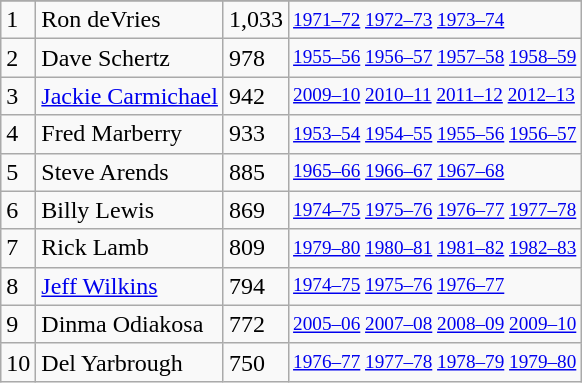<table class="wikitable">
<tr>
</tr>
<tr>
<td>1</td>
<td>Ron deVries</td>
<td>1,033</td>
<td style="font-size:80%;"><a href='#'>1971–72</a> <a href='#'>1972–73</a> <a href='#'>1973–74</a></td>
</tr>
<tr>
<td>2</td>
<td>Dave Schertz</td>
<td>978</td>
<td style="font-size:80%;"><a href='#'>1955–56</a> <a href='#'>1956–57</a> <a href='#'>1957–58</a> <a href='#'>1958–59</a></td>
</tr>
<tr>
<td>3</td>
<td><a href='#'>Jackie Carmichael</a></td>
<td>942</td>
<td style="font-size:80%;"><a href='#'>2009–10</a> <a href='#'>2010–11</a> <a href='#'>2011–12</a> <a href='#'>2012–13</a></td>
</tr>
<tr>
<td>4</td>
<td>Fred Marberry</td>
<td>933</td>
<td style="font-size:80%;"><a href='#'>1953–54</a> <a href='#'>1954–55</a> <a href='#'>1955–56</a> <a href='#'>1956–57</a></td>
</tr>
<tr>
<td>5</td>
<td>Steve Arends</td>
<td>885</td>
<td style="font-size:80%;"><a href='#'>1965–66</a> <a href='#'>1966–67</a> <a href='#'>1967–68</a></td>
</tr>
<tr>
<td>6</td>
<td>Billy Lewis</td>
<td>869</td>
<td style="font-size:80%;"><a href='#'>1974–75</a> <a href='#'>1975–76</a> <a href='#'>1976–77</a> <a href='#'>1977–78</a></td>
</tr>
<tr>
<td>7</td>
<td>Rick Lamb</td>
<td>809</td>
<td style="font-size:80%;"><a href='#'>1979–80</a> <a href='#'>1980–81</a> <a href='#'>1981–82</a> <a href='#'>1982–83</a></td>
</tr>
<tr>
<td>8</td>
<td><a href='#'>Jeff Wilkins</a></td>
<td>794</td>
<td style="font-size:80%;"><a href='#'>1974–75</a> <a href='#'>1975–76</a> <a href='#'>1976–77</a></td>
</tr>
<tr>
<td>9</td>
<td>Dinma Odiakosa</td>
<td>772</td>
<td style="font-size:80%;"><a href='#'>2005–06</a> <a href='#'>2007–08</a> <a href='#'>2008–09</a> <a href='#'>2009–10</a></td>
</tr>
<tr>
<td>10</td>
<td>Del Yarbrough</td>
<td>750</td>
<td style="font-size:80%;"><a href='#'>1976–77</a> <a href='#'>1977–78</a> <a href='#'>1978–79</a> <a href='#'>1979–80</a></td>
</tr>
</table>
